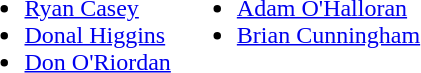<table>
<tr style="vertical-align:top">
<td><br><ul><li> <a href='#'>Ryan Casey</a></li><li> <a href='#'>Donal Higgins</a></li><li> <a href='#'>Don O'Riordan</a></li></ul></td>
<td><br><ul><li> <a href='#'>Adam O'Halloran</a></li><li> <a href='#'>Brian Cunningham</a></li></ul></td>
</tr>
</table>
